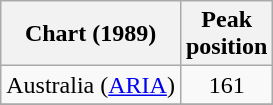<table class="wikitable sortable">
<tr>
<th>Chart (1989)</th>
<th>Peak<br>position</th>
</tr>
<tr>
<td>Australia (<a href='#'>ARIA</a>)</td>
<td align="center">161</td>
</tr>
<tr>
</tr>
<tr>
</tr>
<tr>
</tr>
<tr>
</tr>
</table>
